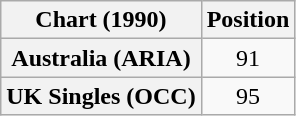<table class="wikitable plainrowheaders" style="text-align:center">
<tr>
<th scope="col">Chart (1990)</th>
<th scope="col">Position</th>
</tr>
<tr>
<th scope="row">Australia (ARIA)</th>
<td style="text-align:center;">91</td>
</tr>
<tr>
<th scope="row">UK Singles (OCC)</th>
<td style="text-align:center;">95</td>
</tr>
</table>
